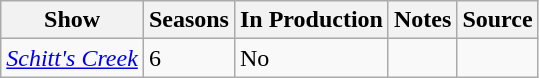<table class="wikitable">
<tr>
<th>Show</th>
<th>Seasons</th>
<th>In Production</th>
<th>Notes</th>
<th>Source</th>
</tr>
<tr>
<td><em><a href='#'>Schitt's Creek</a></em></td>
<td>6</td>
<td>No</td>
<td></td>
<td></td>
</tr>
</table>
